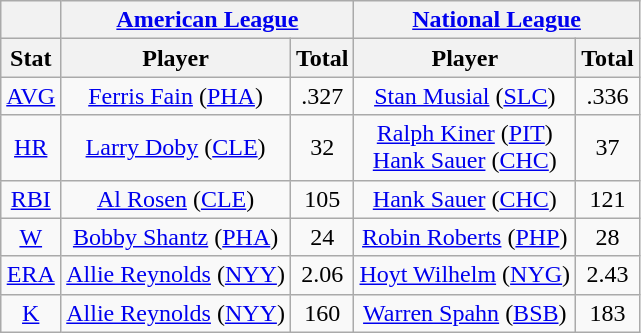<table class="wikitable" style="text-align:center;">
<tr>
<th></th>
<th colspan="2"><a href='#'>American League</a></th>
<th colspan="2"><a href='#'>National League</a></th>
</tr>
<tr>
<th>Stat</th>
<th>Player</th>
<th>Total</th>
<th>Player</th>
<th>Total</th>
</tr>
<tr>
<td><a href='#'>AVG</a></td>
<td><a href='#'>Ferris Fain</a> (<a href='#'>PHA</a>)</td>
<td>.327</td>
<td><a href='#'>Stan Musial</a> (<a href='#'>SLC</a>)</td>
<td>.336</td>
</tr>
<tr>
<td><a href='#'>HR</a></td>
<td><a href='#'>Larry Doby</a> (<a href='#'>CLE</a>)</td>
<td>32</td>
<td><a href='#'>Ralph Kiner</a> (<a href='#'>PIT</a>)<br><a href='#'>Hank Sauer</a> (<a href='#'>CHC</a>)</td>
<td>37</td>
</tr>
<tr>
<td><a href='#'>RBI</a></td>
<td><a href='#'>Al Rosen</a> (<a href='#'>CLE</a>)</td>
<td>105</td>
<td><a href='#'>Hank Sauer</a> (<a href='#'>CHC</a>)</td>
<td>121</td>
</tr>
<tr>
<td><a href='#'>W</a></td>
<td><a href='#'>Bobby Shantz</a> (<a href='#'>PHA</a>)</td>
<td>24</td>
<td><a href='#'>Robin Roberts</a> (<a href='#'>PHP</a>)</td>
<td>28</td>
</tr>
<tr>
<td><a href='#'>ERA</a></td>
<td><a href='#'>Allie Reynolds</a> (<a href='#'>NYY</a>)</td>
<td>2.06</td>
<td><a href='#'>Hoyt Wilhelm</a> (<a href='#'>NYG</a>)</td>
<td>2.43</td>
</tr>
<tr>
<td><a href='#'>K</a></td>
<td><a href='#'>Allie Reynolds</a> (<a href='#'>NYY</a>)</td>
<td>160</td>
<td><a href='#'>Warren Spahn</a> (<a href='#'>BSB</a>)</td>
<td>183</td>
</tr>
</table>
